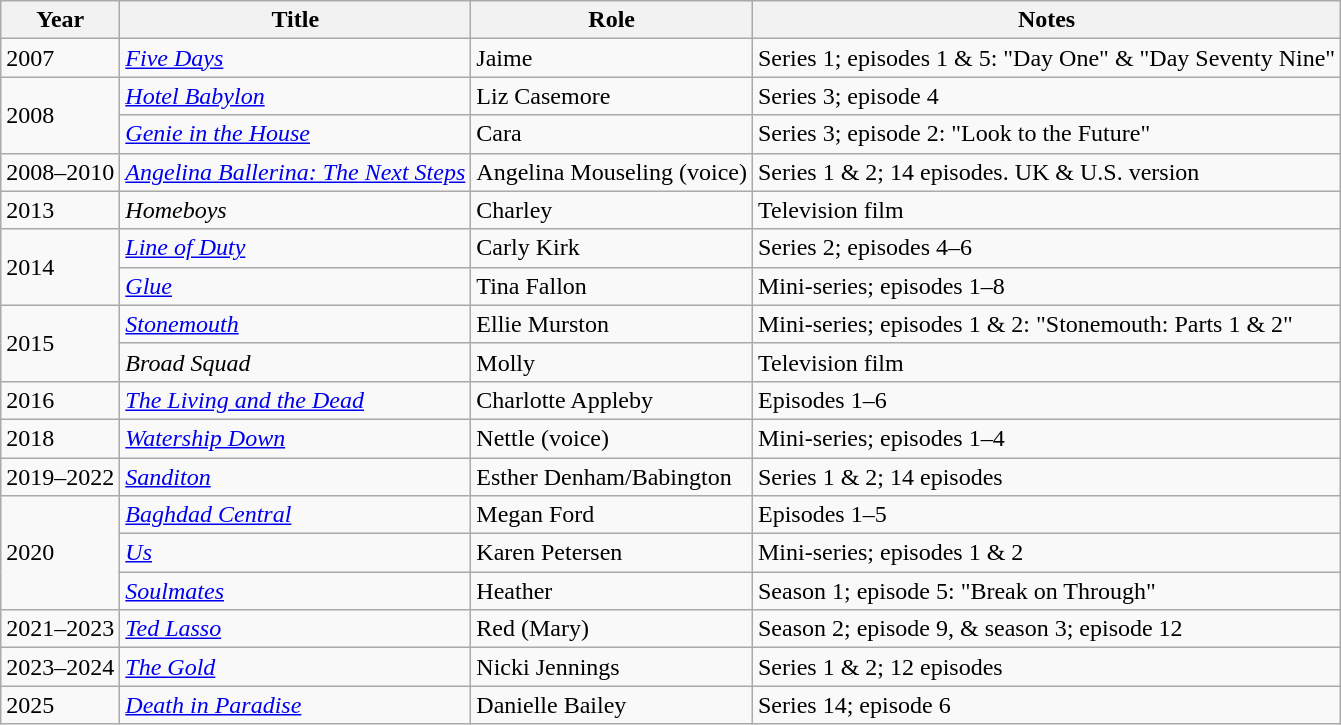<table class="wikitable sortable">
<tr>
<th>Year</th>
<th>Title</th>
<th>Role</th>
<th class="unsortable">Notes</th>
</tr>
<tr>
<td>2007</td>
<td><em><a href='#'>Five Days</a></em></td>
<td>Jaime</td>
<td>Series 1; episodes 1 & 5: "Day One" & "Day Seventy Nine"</td>
</tr>
<tr>
<td rowspan="2">2008</td>
<td><em><a href='#'>Hotel Babylon</a></em></td>
<td>Liz Casemore</td>
<td>Series 3; episode 4</td>
</tr>
<tr>
<td><em><a href='#'>Genie in the House</a></em></td>
<td>Cara</td>
<td>Series 3; episode 2: "Look to the Future"</td>
</tr>
<tr>
<td>2008–2010</td>
<td><em><a href='#'>Angelina Ballerina: The Next Steps</a></em></td>
<td>Angelina Mouseling (voice)</td>
<td>Series 1 & 2; 14 episodes. UK & U.S. version</td>
</tr>
<tr>
<td>2013</td>
<td><em>Homeboys</em></td>
<td>Charley</td>
<td>Television film</td>
</tr>
<tr>
<td rowspan="2">2014</td>
<td><em><a href='#'>Line of Duty</a></em></td>
<td>Carly Kirk</td>
<td>Series 2; episodes 4–6</td>
</tr>
<tr>
<td><em><a href='#'>Glue</a></em></td>
<td>Tina Fallon</td>
<td>Mini-series; episodes 1–8</td>
</tr>
<tr>
<td rowspan="2">2015</td>
<td><em><a href='#'>Stonemouth</a></em> </td>
<td>Ellie Murston</td>
<td>Mini-series; episodes 1 & 2: "Stonemouth: Parts 1 & 2"</td>
</tr>
<tr>
<td><em>Broad Squad</em></td>
<td>Molly</td>
<td>Television film</td>
</tr>
<tr>
<td>2016</td>
<td><em><a href='#'>The Living and the Dead</a></em></td>
<td>Charlotte Appleby</td>
<td>Episodes 1–6</td>
</tr>
<tr>
<td>2018</td>
<td><em><a href='#'>Watership Down</a></em></td>
<td>Nettle (voice)</td>
<td>Mini-series; episodes 1–4</td>
</tr>
<tr>
<td>2019–2022</td>
<td><em><a href='#'>Sanditon</a></em></td>
<td>Esther Denham/Babington</td>
<td>Series 1 & 2; 14 episodes</td>
</tr>
<tr>
<td rowspan="3">2020</td>
<td><em><a href='#'>Baghdad Central</a></em></td>
<td>Megan Ford</td>
<td>Episodes 1–5</td>
</tr>
<tr>
<td><em><a href='#'>Us</a></em> </td>
<td>Karen Petersen</td>
<td>Mini-series; episodes 1 & 2</td>
</tr>
<tr>
<td><em><a href='#'>Soulmates</a></em></td>
<td>Heather</td>
<td>Season 1; episode 5: "Break on Through"</td>
</tr>
<tr>
<td>2021–2023</td>
<td><em><a href='#'>Ted Lasso</a></em></td>
<td>Red (Mary)</td>
<td>Season 2; episode 9, & season 3; episode 12</td>
</tr>
<tr>
<td>2023–2024</td>
<td><em><a href='#'>The Gold</a></em></td>
<td>Nicki Jennings</td>
<td>Series 1 & 2; 12 episodes</td>
</tr>
<tr>
<td>2025</td>
<td><em><a href='#'>Death in Paradise</a></em></td>
<td>Danielle Bailey</td>
<td>Series 14; episode 6</td>
</tr>
</table>
